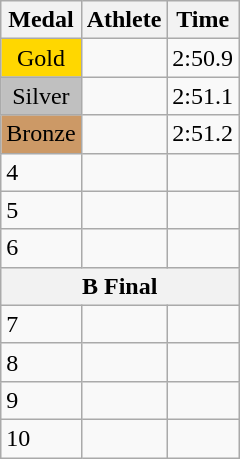<table class="wikitable">
<tr>
<th>Medal</th>
<th>Athlete</th>
<th>Time</th>
</tr>
<tr>
<td style="text-align:center;background-color:gold;">Gold</td>
<td></td>
<td>2:50.9</td>
</tr>
<tr>
<td style="text-align:center;background-color:silver;">Silver</td>
<td></td>
<td>2:51.1</td>
</tr>
<tr>
<td style="text-align:center;background-color:#CC9966;">Bronze</td>
<td></td>
<td>2:51.2</td>
</tr>
<tr>
<td>4</td>
<td></td>
<td></td>
</tr>
<tr>
<td>5</td>
<td></td>
<td></td>
</tr>
<tr>
<td>6</td>
<td></td>
<td></td>
</tr>
<tr>
<th colspan="4">B Final</th>
</tr>
<tr>
<td>7</td>
<td></td>
<td></td>
</tr>
<tr>
<td>8</td>
<td></td>
<td></td>
</tr>
<tr>
<td>9</td>
<td></td>
<td></td>
</tr>
<tr>
<td>10</td>
<td></td>
<td></td>
</tr>
</table>
